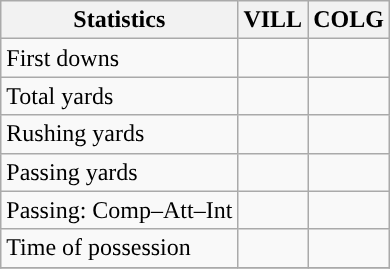<table class="wikitable" style="float: left;">
<tr>
<th>Statistics</th>
<th>VILL</th>
<th>COLG</th>
</tr>
<tr>
<td>First downs</td>
<td></td>
<td></td>
</tr>
<tr>
<td>Total yards</td>
<td></td>
<td></td>
</tr>
<tr>
<td>Rushing yards</td>
<td></td>
<td></td>
</tr>
<tr>
<td>Passing yards</td>
<td></td>
<td></td>
</tr>
<tr>
<td>Passing: Comp–Att–Int</td>
<td></td>
<td></td>
</tr>
<tr>
<td>Time of possession</td>
<td></td>
<td></td>
</tr>
<tr>
</tr>
</table>
